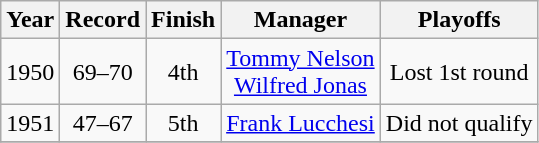<table class="wikitable" style="text-align:center">
<tr>
<th>Year</th>
<th>Record</th>
<th>Finish</th>
<th>Manager</th>
<th>Playoffs</th>
</tr>
<tr>
<td>1950</td>
<td>69–70</td>
<td>4th</td>
<td><a href='#'>Tommy Nelson</a><br><a href='#'>Wilfred Jonas</a></td>
<td>Lost 1st round</td>
</tr>
<tr>
<td>1951</td>
<td>47–67</td>
<td>5th</td>
<td><a href='#'>Frank Lucchesi</a></td>
<td>Did not qualify</td>
</tr>
<tr>
</tr>
</table>
